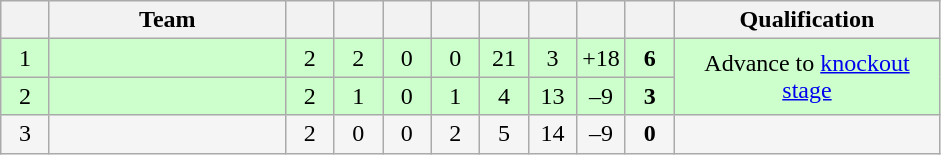<table class="wikitable" style="text-align: center;">
<tr>
<th width="25"></th>
<th width="150">Team</th>
<th width="25"></th>
<th width="25"></th>
<th width="25"></th>
<th width="25"></th>
<th width="25"></th>
<th width="25"></th>
<th width="25"></th>
<th width="25"></th>
<th width="170">Qualification</th>
</tr>
<tr align=center style="background:#ccffcc;">
<td>1</td>
<td style="text-align:left;"></td>
<td>2</td>
<td>2</td>
<td>0</td>
<td>0</td>
<td>21</td>
<td>3</td>
<td>+18</td>
<td><strong>6</strong></td>
<td rowspan="2">Advance to <a href='#'>knockout stage</a></td>
</tr>
<tr align=center style="background:#ccffcc;">
<td>2</td>
<td style="text-align:left;"></td>
<td>2</td>
<td>1</td>
<td>0</td>
<td>1</td>
<td>4</td>
<td>13</td>
<td>–9</td>
<td><strong>3</strong></td>
</tr>
<tr align=center style="background:#f5f5f5;">
<td>3</td>
<td style="text-align:left;"></td>
<td>2</td>
<td>0</td>
<td>0</td>
<td>2</td>
<td>5</td>
<td>14</td>
<td>–9</td>
<td><strong>0</strong></td>
<td></td>
</tr>
</table>
